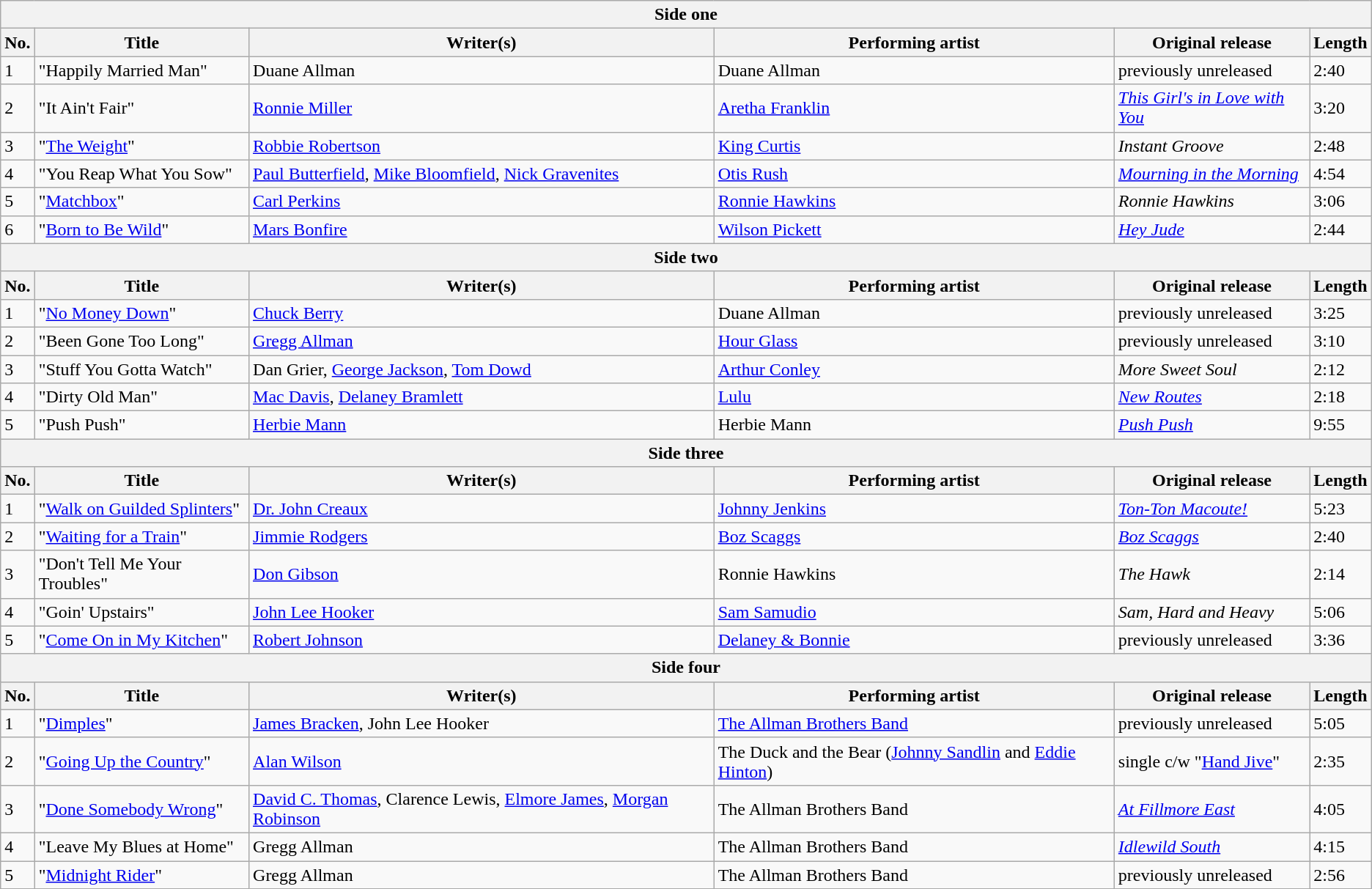<table class="wikitable">
<tr>
<th colspan=6>Side one</th>
</tr>
<tr>
<th>No.</th>
<th>Title</th>
<th>Writer(s)</th>
<th>Performing artist</th>
<th>Original release</th>
<th>Length</th>
</tr>
<tr>
<td>1</td>
<td>"Happily Married Man"</td>
<td>Duane Allman</td>
<td>Duane Allman</td>
<td>previously unreleased</td>
<td>2:40</td>
</tr>
<tr>
<td>2</td>
<td>"It Ain't Fair"</td>
<td><a href='#'>Ronnie Miller</a></td>
<td><a href='#'>Aretha Franklin</a></td>
<td><em><a href='#'>This Girl's in Love with You</a></em></td>
<td>3:20</td>
</tr>
<tr>
<td>3</td>
<td>"<a href='#'>The Weight</a>"</td>
<td><a href='#'>Robbie Robertson</a></td>
<td><a href='#'>King Curtis</a></td>
<td><em>Instant Groove</em></td>
<td>2:48</td>
</tr>
<tr>
<td>4</td>
<td>"You Reap What You Sow"</td>
<td><a href='#'>Paul Butterfield</a>, <a href='#'>Mike Bloomfield</a>, <a href='#'>Nick Gravenites</a></td>
<td><a href='#'>Otis Rush</a></td>
<td><em><a href='#'>Mourning in the Morning</a></em></td>
<td>4:54</td>
</tr>
<tr>
<td>5</td>
<td>"<a href='#'>Matchbox</a>"</td>
<td><a href='#'>Carl Perkins</a></td>
<td><a href='#'>Ronnie Hawkins</a></td>
<td><em>Ronnie Hawkins</em></td>
<td>3:06</td>
</tr>
<tr>
<td>6</td>
<td>"<a href='#'>Born to Be Wild</a>"</td>
<td><a href='#'>Mars Bonfire</a></td>
<td><a href='#'>Wilson Pickett</a></td>
<td><em><a href='#'>Hey Jude</a></em></td>
<td>2:44</td>
</tr>
<tr>
<th colspan=6>Side two</th>
</tr>
<tr>
<th>No.</th>
<th>Title</th>
<th>Writer(s)</th>
<th>Performing artist</th>
<th>Original release</th>
<th>Length</th>
</tr>
<tr>
<td>1</td>
<td>"<a href='#'>No Money Down</a>"</td>
<td><a href='#'>Chuck Berry</a></td>
<td>Duane Allman</td>
<td>previously unreleased</td>
<td>3:25</td>
</tr>
<tr>
<td>2</td>
<td>"Been Gone Too Long"</td>
<td><a href='#'>Gregg Allman</a></td>
<td><a href='#'>Hour Glass</a></td>
<td>previously unreleased</td>
<td>3:10</td>
</tr>
<tr>
<td>3</td>
<td>"Stuff You Gotta Watch"</td>
<td>Dan Grier, <a href='#'>George Jackson</a>, <a href='#'>Tom Dowd</a></td>
<td><a href='#'>Arthur Conley</a></td>
<td><em>More Sweet Soul</em></td>
<td>2:12</td>
</tr>
<tr>
<td>4</td>
<td>"Dirty Old Man"</td>
<td><a href='#'>Mac Davis</a>, <a href='#'>Delaney Bramlett</a></td>
<td><a href='#'>Lulu</a></td>
<td><em><a href='#'>New Routes</a></em></td>
<td>2:18</td>
</tr>
<tr>
<td>5</td>
<td>"Push Push"</td>
<td><a href='#'>Herbie Mann</a></td>
<td>Herbie Mann</td>
<td><em><a href='#'>Push Push</a></em></td>
<td>9:55</td>
</tr>
<tr>
<th colspan=6>Side three</th>
</tr>
<tr>
<th>No.</th>
<th>Title</th>
<th>Writer(s)</th>
<th>Performing artist</th>
<th>Original release</th>
<th>Length</th>
</tr>
<tr>
<td>1</td>
<td>"<a href='#'>Walk on Guilded Splinters</a>"</td>
<td><a href='#'>Dr. John Creaux</a></td>
<td><a href='#'>Johnny Jenkins</a></td>
<td><em><a href='#'>Ton-Ton Macoute!</a></em></td>
<td>5:23</td>
</tr>
<tr>
<td>2</td>
<td>"<a href='#'>Waiting for a Train</a>"</td>
<td><a href='#'>Jimmie Rodgers</a></td>
<td><a href='#'>Boz Scaggs</a></td>
<td><em><a href='#'>Boz Scaggs</a></em></td>
<td>2:40</td>
</tr>
<tr>
<td>3</td>
<td>"Don't Tell Me Your Troubles"</td>
<td><a href='#'>Don Gibson</a></td>
<td>Ronnie Hawkins</td>
<td><em>The Hawk</em></td>
<td>2:14</td>
</tr>
<tr>
<td>4</td>
<td>"Goin' Upstairs"</td>
<td><a href='#'>John Lee Hooker</a></td>
<td><a href='#'>Sam Samudio</a></td>
<td><em>Sam, Hard and Heavy</em></td>
<td>5:06</td>
</tr>
<tr>
<td>5</td>
<td>"<a href='#'>Come On in My Kitchen</a>"</td>
<td><a href='#'>Robert Johnson</a></td>
<td><a href='#'>Delaney & Bonnie</a></td>
<td>previously unreleased</td>
<td>3:36</td>
</tr>
<tr>
<th colspan=6>Side four</th>
</tr>
<tr>
<th>No.</th>
<th>Title</th>
<th>Writer(s)</th>
<th>Performing artist</th>
<th>Original release</th>
<th>Length</th>
</tr>
<tr>
<td>1</td>
<td>"<a href='#'>Dimples</a>"</td>
<td><a href='#'>James Bracken</a>, John Lee Hooker</td>
<td><a href='#'>The Allman Brothers Band</a></td>
<td>previously unreleased</td>
<td>5:05</td>
</tr>
<tr>
<td>2</td>
<td>"<a href='#'>Going Up the Country</a>"</td>
<td><a href='#'>Alan Wilson</a></td>
<td>The Duck and the Bear (<a href='#'>Johnny Sandlin</a> and <a href='#'>Eddie Hinton</a>)</td>
<td>single c/w "<a href='#'>Hand Jive</a>"</td>
<td>2:35</td>
</tr>
<tr>
<td>3</td>
<td>"<a href='#'>Done Somebody Wrong</a>"</td>
<td><a href='#'>David C. Thomas</a>, Clarence Lewis, <a href='#'>Elmore James</a>, <a href='#'>Morgan Robinson</a></td>
<td>The Allman Brothers Band</td>
<td><em><a href='#'>At Fillmore East</a></em></td>
<td>4:05</td>
</tr>
<tr>
<td>4</td>
<td>"Leave My Blues at Home"</td>
<td>Gregg Allman</td>
<td>The Allman Brothers Band</td>
<td><em><a href='#'>Idlewild South</a></em></td>
<td>4:15</td>
</tr>
<tr>
<td>5</td>
<td>"<a href='#'>Midnight Rider</a>"</td>
<td>Gregg Allman</td>
<td>The Allman Brothers Band</td>
<td>previously unreleased</td>
<td>2:56</td>
</tr>
</table>
